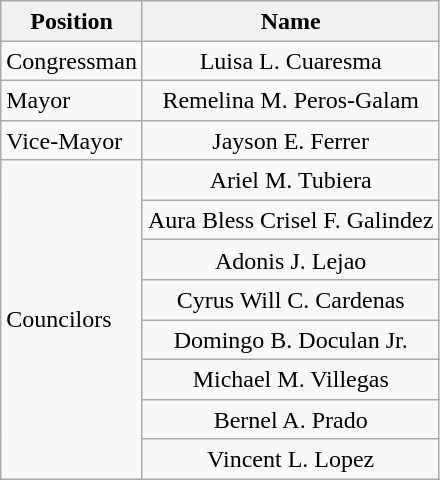<table class="wikitable" style="line-height:1.20em; font-size:100%;">
<tr>
<th>Position</th>
<th>Name</th>
</tr>
<tr>
<td>Congressman</td>
<td style="text-align:center;">Luisa L. Cuaresma</td>
</tr>
<tr>
<td>Mayor</td>
<td style="text-align:center;">Remelina M. Peros-Galam</td>
</tr>
<tr>
<td>Vice-Mayor</td>
<td style="text-align:center;">Jayson E. Ferrer</td>
</tr>
<tr>
<td rowspan=8>Councilors</td>
<td style="text-align:center;">Ariel M. Tubiera</td>
</tr>
<tr>
<td style="text-align:center;">Aura Bless Crisel F. Galindez</td>
</tr>
<tr>
<td style="text-align:center;">Adonis J. Lejao</td>
</tr>
<tr>
<td style="text-align:center;">Cyrus Will C. Cardenas</td>
</tr>
<tr>
<td style="text-align:center;">Domingo B. Doculan Jr.</td>
</tr>
<tr>
<td style="text-align:center;">Michael M. Villegas</td>
</tr>
<tr>
<td style="text-align:center;">Bernel A. Prado</td>
</tr>
<tr>
<td style="text-align:center;">Vincent L. Lopez</td>
</tr>
</table>
